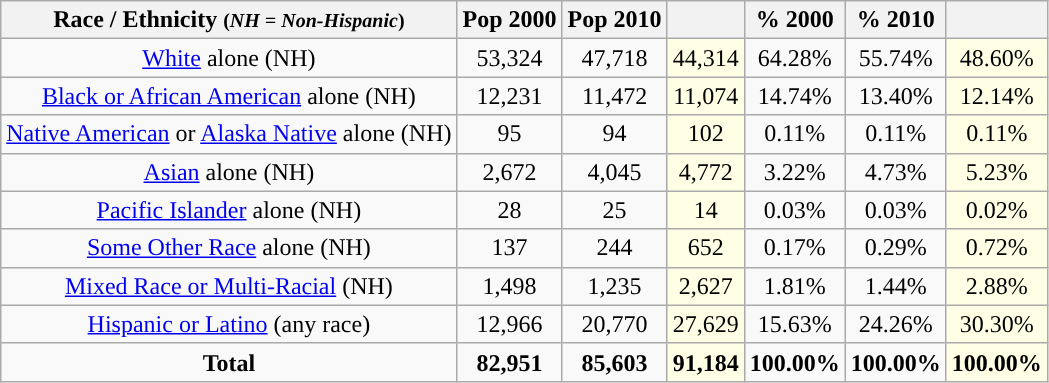<table class="wikitable" style="text-align:center;">
<tr>
<th>Race / Ethnicity <small>(<em>NH = Non-Hispanic</em>)</small></th>
<th>Pop 2000</th>
<th>Pop 2010</th>
<th></th>
<th>% 2000</th>
<th>% 2010</th>
<th></th>
</tr>
<tr>
<td><a href='#'>White</a> alone (NH)</td>
<td>53,324</td>
<td>47,718</td>
<td style='background: #ffffe6;'>44,314</td>
<td>64.28%</td>
<td>55.74%</td>
<td style='background: #ffffe6;'>48.60%</td>
</tr>
<tr>
<td><a href='#'>Black or African American</a> alone (NH)</td>
<td>12,231</td>
<td>11,472</td>
<td style='background: #ffffe6;'>11,074</td>
<td>14.74%</td>
<td>13.40%</td>
<td style='background: #ffffe6;'>12.14%</td>
</tr>
<tr>
<td><a href='#'>Native American</a> or <a href='#'>Alaska Native</a> alone (NH)</td>
<td>95</td>
<td>94</td>
<td style='background: #ffffe6;'>102</td>
<td>0.11%</td>
<td>0.11%</td>
<td style='background: #ffffe6;'>0.11%</td>
</tr>
<tr>
<td><a href='#'>Asian</a> alone (NH)</td>
<td>2,672</td>
<td>4,045</td>
<td style='background: #ffffe6;'>4,772</td>
<td>3.22%</td>
<td>4.73%</td>
<td style='background: #ffffe6;'>5.23%</td>
</tr>
<tr>
<td><a href='#'>Pacific Islander</a> alone (NH)</td>
<td>28</td>
<td>25</td>
<td style='background: #ffffe6;'>14</td>
<td>0.03%</td>
<td>0.03%</td>
<td style='background: #ffffe6;'>0.02%</td>
</tr>
<tr>
<td><a href='#'>Some Other Race</a> alone (NH)</td>
<td>137</td>
<td>244</td>
<td style='background: #ffffe6;'>652</td>
<td>0.17%</td>
<td>0.29%</td>
<td style='background: #ffffe6;'>0.72%</td>
</tr>
<tr>
<td><a href='#'>Mixed Race or Multi-Racial</a> (NH)</td>
<td>1,498</td>
<td>1,235</td>
<td style='background: #ffffe6;'>2,627</td>
<td>1.81%</td>
<td>1.44%</td>
<td style='background: #ffffe6;'>2.88%</td>
</tr>
<tr>
<td><a href='#'>Hispanic or Latino</a> (any race)</td>
<td>12,966</td>
<td>20,770</td>
<td style='background: #ffffe6;'>27,629</td>
<td>15.63%</td>
<td>24.26%</td>
<td style='background: #ffffe6;'>30.30%</td>
</tr>
<tr>
<td><strong>Total</strong></td>
<td><strong>82,951</strong></td>
<td><strong>85,603</strong></td>
<td style='background: #ffffe6;'><strong>91,184</strong></td>
<td><strong>100.00%</strong></td>
<td><strong>100.00%</strong></td>
<td style='background: #ffffe6;'><strong>100.00%</strong></td>
</tr>
</table>
